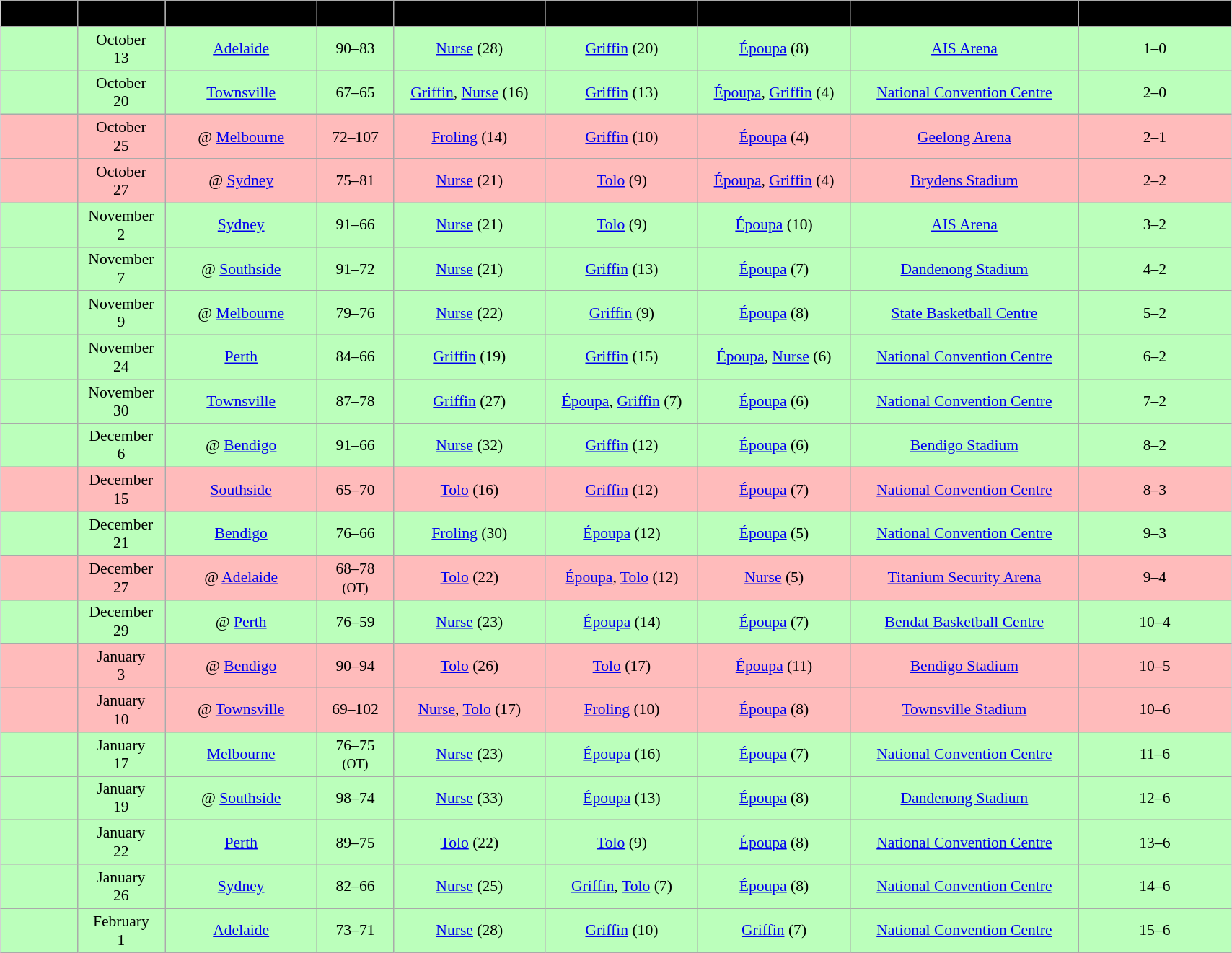<table class="wikitable" style="font-size:90%; text-align: center; width: 90%; margin:1em auto;">
<tr>
<th style="background:black; width: 5%;"><span>Game</span></th>
<th style="background:black; width: 5%;"><span>Date</span></th>
<th style="background:black; width: 10%;"><span>Team</span></th>
<th style="background:black; width: 5%;"><span>Score</span></th>
<th style="background:black; width: 10%;"><span>High points</span></th>
<th style="background:black; width: 10%;"><span>High rebounds</span></th>
<th style="background:black; width: 10%;"><span>High assists</span></th>
<th style="background:black; width: 15%;"><span>Location</span></th>
<th style="background:black; width: 10%;"><span>Record</span></th>
</tr>
<tr style= "background:#bfb;">
<td></td>
<td>October <br> 13</td>
<td><a href='#'>Adelaide</a></td>
<td>90–83</td>
<td><a href='#'>Nurse</a> (28)</td>
<td><a href='#'>Griffin</a> (20)</td>
<td><a href='#'>Époupa</a> (8)</td>
<td><a href='#'>AIS Arena</a></td>
<td>1–0</td>
</tr>
<tr style= "background:#bfb;">
<td></td>
<td>October <br> 20</td>
<td><a href='#'>Townsville</a></td>
<td>67–65</td>
<td><a href='#'>Griffin</a>, <a href='#'>Nurse</a> (16)</td>
<td><a href='#'>Griffin</a> (13)</td>
<td><a href='#'>Époupa</a>, <a href='#'>Griffin</a> (4)</td>
<td><a href='#'>National Convention Centre</a></td>
<td>2–0</td>
</tr>
<tr style= "background:#fbb;">
<td></td>
<td>October <br> 25</td>
<td>@ <a href='#'>Melbourne</a></td>
<td>72–107</td>
<td><a href='#'>Froling</a> (14)</td>
<td><a href='#'>Griffin</a> (10)</td>
<td><a href='#'>Époupa</a> (4)</td>
<td><a href='#'>Geelong Arena</a></td>
<td>2–1</td>
</tr>
<tr style= "background:#fbb;">
<td></td>
<td>October <br> 27</td>
<td>@ <a href='#'>Sydney</a></td>
<td>75–81</td>
<td><a href='#'>Nurse</a> (21)</td>
<td><a href='#'>Tolo</a> (9)</td>
<td><a href='#'>Époupa</a>, <a href='#'>Griffin</a> (4)</td>
<td><a href='#'>Brydens Stadium</a></td>
<td>2–2</td>
</tr>
<tr style= "background:#bfb;">
<td></td>
<td>November <br> 2</td>
<td><a href='#'>Sydney</a></td>
<td>91–66</td>
<td><a href='#'>Nurse</a> (21)</td>
<td><a href='#'>Tolo</a> (9)</td>
<td><a href='#'>Époupa</a> (10)</td>
<td><a href='#'>AIS Arena</a></td>
<td>3–2</td>
</tr>
<tr style= "background:#bfb;">
<td></td>
<td>November <br> 7</td>
<td>@ <a href='#'>Southside</a></td>
<td>91–72</td>
<td><a href='#'>Nurse</a> (21)</td>
<td><a href='#'>Griffin</a> (13)</td>
<td><a href='#'>Époupa</a> (7)</td>
<td><a href='#'>Dandenong Stadium</a></td>
<td>4–2</td>
</tr>
<tr style= "background:#bfb;">
<td></td>
<td>November <br> 9</td>
<td>@ <a href='#'>Melbourne</a></td>
<td>79–76</td>
<td><a href='#'>Nurse</a> (22)</td>
<td><a href='#'>Griffin</a> (9)</td>
<td><a href='#'>Époupa</a> (8)</td>
<td><a href='#'>State Basketball Centre</a></td>
<td>5–2</td>
</tr>
<tr style= "background:#bfb;">
<td></td>
<td>November <br> 24</td>
<td><a href='#'>Perth</a></td>
<td>84–66</td>
<td><a href='#'>Griffin</a> (19)</td>
<td><a href='#'>Griffin</a> (15)</td>
<td><a href='#'>Époupa</a>, <a href='#'>Nurse</a> (6)</td>
<td><a href='#'>National Convention Centre</a></td>
<td>6–2</td>
</tr>
<tr style= "background:#bfb;">
<td></td>
<td>November <br> 30</td>
<td><a href='#'>Townsville</a></td>
<td>87–78</td>
<td><a href='#'>Griffin</a> (27)</td>
<td><a href='#'>Époupa</a>, <a href='#'>Griffin</a> (7)</td>
<td><a href='#'>Époupa</a> (6)</td>
<td><a href='#'>National Convention Centre</a></td>
<td>7–2</td>
</tr>
<tr style= "background:#bfb;">
<td></td>
<td>December <br> 6</td>
<td>@ <a href='#'>Bendigo</a></td>
<td>91–66</td>
<td><a href='#'>Nurse</a> (32)</td>
<td><a href='#'>Griffin</a> (12)</td>
<td><a href='#'>Époupa</a> (6)</td>
<td><a href='#'>Bendigo Stadium</a></td>
<td>8–2</td>
</tr>
<tr style= "background:#fbb;">
<td></td>
<td>December <br> 15</td>
<td><a href='#'>Southside</a></td>
<td>65–70</td>
<td><a href='#'>Tolo</a> (16)</td>
<td><a href='#'>Griffin</a> (12)</td>
<td><a href='#'>Époupa</a> (7)</td>
<td><a href='#'>National Convention Centre</a></td>
<td>8–3</td>
</tr>
<tr style= "background:#bfb;">
<td></td>
<td>December <br> 21</td>
<td><a href='#'>Bendigo</a></td>
<td>76–66</td>
<td><a href='#'>Froling</a> (30)</td>
<td><a href='#'>Époupa</a> (12)</td>
<td><a href='#'>Époupa</a> (5)</td>
<td><a href='#'>National Convention Centre</a></td>
<td>9–3</td>
</tr>
<tr style= "background:#fbb;">
<td></td>
<td>December <br> 27</td>
<td>@ <a href='#'>Adelaide</a></td>
<td>68–78 <br> <small> (OT) </small></td>
<td><a href='#'>Tolo</a> (22)</td>
<td><a href='#'>Époupa</a>, <a href='#'>Tolo</a> (12)</td>
<td><a href='#'>Nurse</a> (5)</td>
<td><a href='#'>Titanium Security Arena</a></td>
<td>9–4</td>
</tr>
<tr style= "background:#bfb;">
<td></td>
<td>December <br> 29</td>
<td>@ <a href='#'>Perth</a></td>
<td>76–59</td>
<td><a href='#'>Nurse</a> (23)</td>
<td><a href='#'>Époupa</a> (14)</td>
<td><a href='#'>Époupa</a> (7)</td>
<td><a href='#'>Bendat Basketball Centre</a></td>
<td>10–4</td>
</tr>
<tr style= "background:#fbb;">
<td></td>
<td>January <br> 3</td>
<td>@ <a href='#'>Bendigo</a></td>
<td>90–94</td>
<td><a href='#'>Tolo</a> (26)</td>
<td><a href='#'>Tolo</a> (17)</td>
<td><a href='#'>Époupa</a> (11)</td>
<td><a href='#'>Bendigo Stadium</a></td>
<td>10–5</td>
</tr>
<tr style= "background:#fbb;">
<td></td>
<td>January <br> 10</td>
<td>@ <a href='#'>Townsville</a></td>
<td>69–102</td>
<td><a href='#'>Nurse</a>, <a href='#'>Tolo</a> (17)</td>
<td><a href='#'>Froling</a> (10)</td>
<td><a href='#'>Époupa</a> (8)</td>
<td><a href='#'>Townsville Stadium</a></td>
<td>10–6</td>
</tr>
<tr style= "background:#bfb;">
<td></td>
<td>January <br> 17</td>
<td><a href='#'>Melbourne</a></td>
<td>76–75 <br> <small> (OT) </small></td>
<td><a href='#'>Nurse</a> (23)</td>
<td><a href='#'>Époupa</a> (16)</td>
<td><a href='#'>Époupa</a> (7)</td>
<td><a href='#'>National Convention Centre</a></td>
<td>11–6</td>
</tr>
<tr style= "background:#bfb;">
<td></td>
<td>January <br> 19</td>
<td>@ <a href='#'>Southside</a></td>
<td>98–74</td>
<td><a href='#'>Nurse</a> (33)</td>
<td><a href='#'>Époupa</a> (13)</td>
<td><a href='#'>Époupa</a> (8)</td>
<td><a href='#'>Dandenong Stadium</a></td>
<td>12–6</td>
</tr>
<tr style= "background:#bfb;">
<td></td>
<td>January <br> 22</td>
<td><a href='#'>Perth</a></td>
<td>89–75</td>
<td><a href='#'>Tolo</a> (22)</td>
<td><a href='#'>Tolo</a> (9)</td>
<td><a href='#'>Époupa</a> (8)</td>
<td><a href='#'>National Convention Centre</a></td>
<td>13–6</td>
</tr>
<tr style= "background:#bfb;">
<td></td>
<td>January <br> 26</td>
<td><a href='#'>Sydney</a></td>
<td>82–66</td>
<td><a href='#'>Nurse</a> (25)</td>
<td><a href='#'>Griffin</a>, <a href='#'>Tolo</a> (7)</td>
<td><a href='#'>Époupa</a> (8)</td>
<td><a href='#'>National Convention Centre</a></td>
<td>14–6</td>
</tr>
<tr style= "background:#bfb;">
<td></td>
<td>February <br> 1</td>
<td><a href='#'>Adelaide</a></td>
<td>73–71</td>
<td><a href='#'>Nurse</a> (28)</td>
<td><a href='#'>Griffin</a> (10)</td>
<td><a href='#'>Griffin</a> (7)</td>
<td><a href='#'>National Convention Centre</a></td>
<td>15–6</td>
</tr>
</table>
